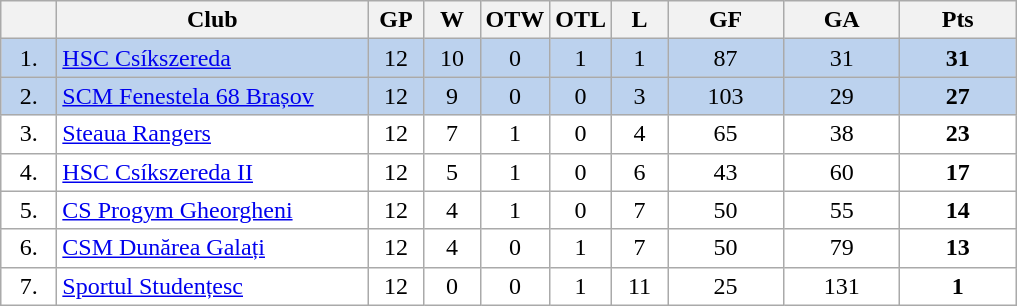<table class="wikitable">
<tr>
<th width="30"></th>
<th width="200">Club</th>
<th width="30">GP</th>
<th width="30">W</th>
<th width="30">OTW</th>
<th width="30">OTL</th>
<th width="30">L</th>
<th width="70">GF</th>
<th width="70">GA</th>
<th width="70">Pts</th>
</tr>
<tr bgcolor="#BCD2EE" align="center">
<td>1.</td>
<td align="left"><a href='#'>HSC Csíkszereda</a></td>
<td>12</td>
<td>10</td>
<td>0</td>
<td>1</td>
<td>1</td>
<td>87</td>
<td>31</td>
<td><strong>31</strong></td>
</tr>
<tr bgcolor="#BCD2EE" align="center">
<td>2.</td>
<td align="left"><a href='#'>SCM Fenestela 68 Brașov</a></td>
<td>12</td>
<td>9</td>
<td>0</td>
<td>0</td>
<td>3</td>
<td>103</td>
<td>29</td>
<td><strong>27</strong></td>
</tr>
<tr bgcolor="#FFFFFF" align="center">
<td>3.</td>
<td align="left"><a href='#'>Steaua Rangers</a></td>
<td>12</td>
<td>7</td>
<td>1</td>
<td>0</td>
<td>4</td>
<td>65</td>
<td>38</td>
<td><strong>23</strong></td>
</tr>
<tr bgcolor="#FFFFFF" align="center">
<td>4.</td>
<td align="left"><a href='#'>HSC Csíkszereda II</a></td>
<td>12</td>
<td>5</td>
<td>1</td>
<td>0</td>
<td>6</td>
<td>43</td>
<td>60</td>
<td><strong>17</strong></td>
</tr>
<tr bgcolor="#FFFFFF" align="center">
<td>5.</td>
<td align="left"><a href='#'>CS Progym Gheorgheni</a></td>
<td>12</td>
<td>4</td>
<td>1</td>
<td>0</td>
<td>7</td>
<td>50</td>
<td>55</td>
<td><strong>14</strong></td>
</tr>
<tr bgcolor="#FFFFFF" align="center">
<td>6.</td>
<td align="left"><a href='#'>CSM Dunărea Galați</a></td>
<td>12</td>
<td>4</td>
<td>0</td>
<td>1</td>
<td>7</td>
<td>50</td>
<td>79</td>
<td><strong>13</strong></td>
</tr>
<tr bgcolor="#FFFFFF" align="center">
<td>7.</td>
<td align="left"><a href='#'>Sportul Studențesc</a></td>
<td>12</td>
<td>0</td>
<td>0</td>
<td>1</td>
<td>11</td>
<td>25</td>
<td>131</td>
<td><strong>1</strong></td>
</tr>
</table>
